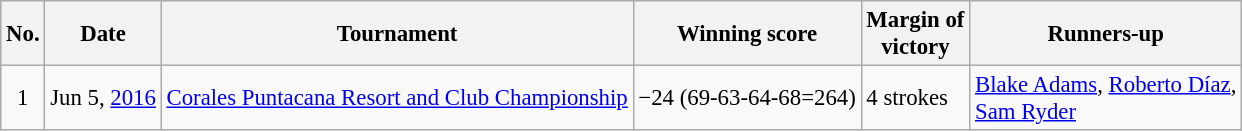<table class="wikitable" style="font-size:95%;">
<tr>
<th>No.</th>
<th>Date</th>
<th>Tournament</th>
<th>Winning score</th>
<th>Margin of<br>victory</th>
<th>Runners-up</th>
</tr>
<tr>
<td align=center>1</td>
<td>Jun 5, <a href='#'>2016</a></td>
<td><a href='#'>Corales Puntacana Resort and Club Championship</a></td>
<td>−24 (69-63-64-68=264)</td>
<td>4 strokes</td>
<td> <a href='#'>Blake Adams</a>,  <a href='#'>Roberto Díaz</a>,<br> <a href='#'>Sam Ryder</a></td>
</tr>
</table>
